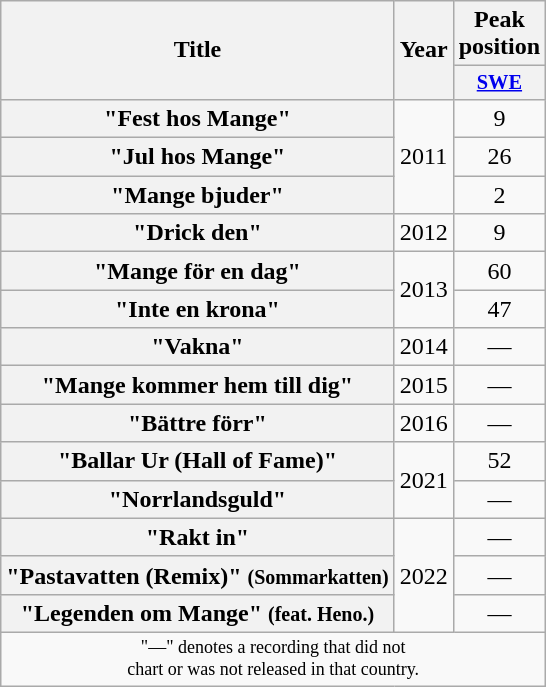<table class="wikitable plainrowheaders" style="text-align:center;">
<tr>
<th scope="col" rowspan="2">Title</th>
<th scope="col" rowspan="2">Year</th>
<th scope="col">Peak<br>position</th>
</tr>
<tr>
<th style="width:2.5em; font-size:85%"><a href='#'>SWE</a><br></th>
</tr>
<tr>
<th scope="row">"Fest hos Mange"</th>
<td rowspan="3">2011</td>
<td>9</td>
</tr>
<tr>
<th scope="row">"Jul hos Mange"</th>
<td>26</td>
</tr>
<tr>
<th scope="row">"Mange bjuder"</th>
<td>2</td>
</tr>
<tr>
<th scope="row">"Drick den"</th>
<td>2012</td>
<td>9</td>
</tr>
<tr>
<th scope="row">"Mange för en dag"</th>
<td rowspan="2">2013</td>
<td>60</td>
</tr>
<tr>
<th scope="row">"Inte en krona"</th>
<td>47</td>
</tr>
<tr>
<th scope="row">"Vakna"</th>
<td>2014</td>
<td>—</td>
</tr>
<tr>
<th scope="row">"Mange kommer hem till dig"</th>
<td>2015</td>
<td>—</td>
</tr>
<tr>
<th scope="row">"Bättre förr"</th>
<td>2016</td>
<td>—</td>
</tr>
<tr>
<th scope="row">"Ballar Ur (Hall of Fame)"</th>
<td rowspan="2">2021</td>
<td>52</td>
</tr>
<tr>
<th scope="row">"Norrlandsguld"</th>
<td>—</td>
</tr>
<tr>
<th scope="row">"Rakt in"</th>
<td rowspan="3">2022</td>
<td>—</td>
</tr>
<tr>
<th scope="row">"Pastavatten (Remix)" <small>(Sommarkatten)</small></th>
<td>—</td>
</tr>
<tr>
<th scope="row">"Legenden om Mange" <small>(feat. Heno.)</small></th>
<td>—</td>
</tr>
<tr>
<td colspan="3" style="font-size:9pt">"—" denotes a recording that did not<br>chart or was not released in that country.</td>
</tr>
</table>
